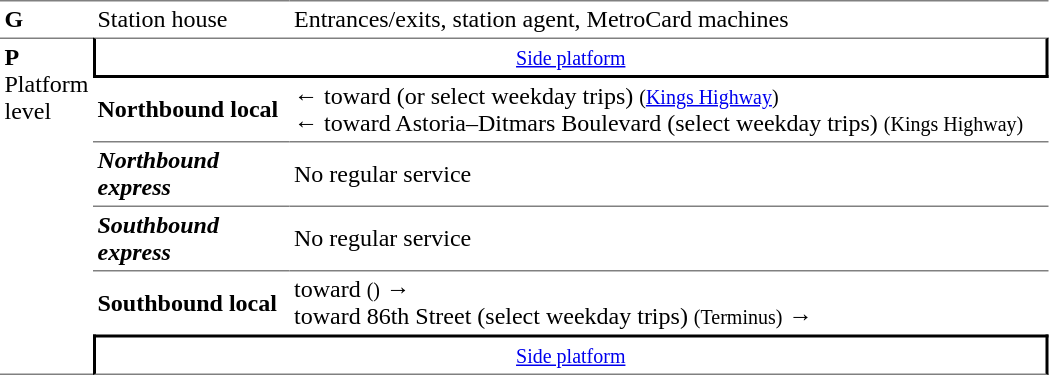<table table border=0 cellspacing=0 cellpadding=3>
<tr>
<td style="border-top:solid 1px gray;" width=50><strong>G</strong></td>
<td style="border-top:solid 1px gray;" width=125>Station house</td>
<td style="border-top:solid 1px gray;" width=500>Entrances/exits, station agent, MetroCard machines</td>
</tr>
<tr>
<td style="border-top:solid 1px gray;border-bottom:solid 1px gray;vertical-align:top;" rowspan=6><strong>P</strong><br>Platform level</td>
<td style="border-top:solid 1px gray;border-right:solid 2px black;border-left:solid 2px black;border-bottom:solid 2px black;text-align:center;" colspan=2><small><a href='#'>Side platform</a></small></td>
</tr>
<tr>
<td style="border-bottom:solid 1px gray;"><span><strong>Northbound local</strong></span></td>
<td style="border-bottom:solid 1px gray;">←  toward  (or  select weekday trips) <small>(<a href='#'>Kings Highway</a>)</small><br>←  toward Astoria–Ditmars Boulevard (select weekday trips) <small>(Kings Highway)</small></td>
</tr>
<tr>
<td style="border-bottom:solid 1px gray;"><strong><em>Northbound express</em></strong></td>
<td style="border-bottom:solid 1px gray;"> No regular service</td>
</tr>
<tr>
<td style="border-bottom:solid 1px gray;"><strong><em>Southbound express</em></strong></td>
<td style="border-bottom:solid 1px gray;"> No regular service</td>
</tr>
<tr>
<td><span><strong>Southbound local</strong></span></td>
<td>  toward  <small>()</small> →<br>  toward 86th Street (select weekday trips) <small>(Terminus)</small> →</td>
</tr>
<tr>
<td style="border-bottom:solid 1px gray;border-top:solid 2px black;border-right:solid 2px black;border-left:solid 2px black;text-align:center;" colspan=2><small><a href='#'>Side platform</a></small></td>
</tr>
</table>
